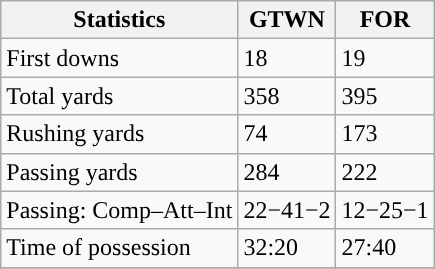<table class="wikitable" style="float: left;">
<tr>
<th>Statistics</th>
<th>GTWN</th>
<th>FOR</th>
</tr>
<tr>
<td>First downs</td>
<td>18</td>
<td>19</td>
</tr>
<tr>
<td>Total yards</td>
<td>358</td>
<td>395</td>
</tr>
<tr>
<td>Rushing yards</td>
<td>74</td>
<td>173</td>
</tr>
<tr>
<td>Passing yards</td>
<td>284</td>
<td>222</td>
</tr>
<tr>
<td>Passing: Comp–Att–Int</td>
<td>22−41−2</td>
<td>12−25−1</td>
</tr>
<tr>
<td>Time of possession</td>
<td>32:20</td>
<td>27:40</td>
</tr>
<tr>
</tr>
</table>
